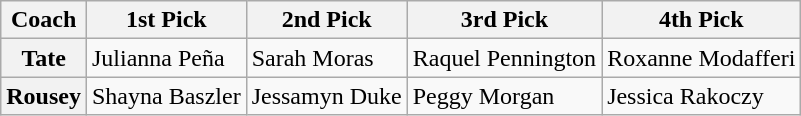<table class="wikitable">
<tr>
<th>Coach</th>
<th>1st Pick</th>
<th>2nd Pick</th>
<th>3rd Pick</th>
<th>4th Pick</th>
</tr>
<tr>
<th>Tate</th>
<td>Julianna Peña</td>
<td>Sarah Moras</td>
<td>Raquel Pennington</td>
<td>Roxanne Modafferi</td>
</tr>
<tr>
<th>Rousey</th>
<td>Shayna Baszler</td>
<td>Jessamyn Duke</td>
<td>Peggy Morgan</td>
<td>Jessica Rakoczy</td>
</tr>
</table>
